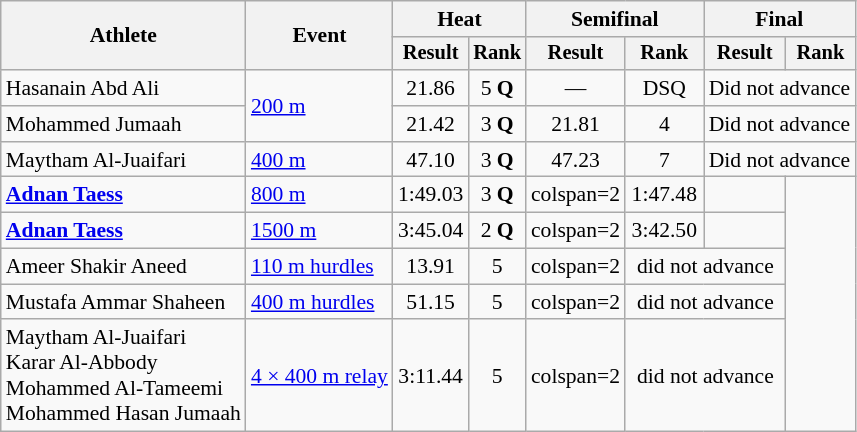<table class="wikitable" style="font-size:90%">
<tr>
<th rowspan="2">Athlete</th>
<th rowspan="2">Event</th>
<th colspan="2">Heat</th>
<th colspan="2">Semifinal</th>
<th colspan="2">Final</th>
</tr>
<tr style="font-size:95%">
<th>Result</th>
<th>Rank</th>
<th>Result</th>
<th>Rank</th>
<th>Result</th>
<th>Rank</th>
</tr>
<tr align="center">
<td align=left>Hasanain Abd Ali</td>
<td align=left rowspan=2><a href='#'>200 m</a></td>
<td>21.86</td>
<td>5 <strong>Q</strong></td>
<td>—</td>
<td>DSQ</td>
<td colspan="2">Did not advance</td>
</tr>
<tr align="center">
<td align=left>Mohammed Jumaah</td>
<td>21.42</td>
<td>3 <strong>Q</strong></td>
<td>21.81</td>
<td>4</td>
<td colspan="2">Did not advance</td>
</tr>
<tr align="center">
<td align=left>Maytham Al-Juaifari</td>
<td align=left><a href='#'>400 m</a></td>
<td>47.10</td>
<td>3 <strong>Q</strong></td>
<td>47.23</td>
<td>7</td>
<td colspan="2">Did not advance</td>
</tr>
<tr align="center">
<td align=left><strong><a href='#'>Adnan Taess</a></strong></td>
<td align=left><a href='#'>800 m</a></td>
<td>1:49.03</td>
<td>3 <strong>Q</strong></td>
<td>colspan=2 </td>
<td>1:47.48</td>
<td></td>
</tr>
<tr align="center">
<td align=left><strong><a href='#'>Adnan Taess</a></strong></td>
<td align=left><a href='#'>1500 m</a></td>
<td>3:45.04</td>
<td>2 <strong>Q</strong></td>
<td>colspan=2 </td>
<td>3:42.50</td>
<td></td>
</tr>
<tr align=center>
<td align=left>Ameer Shakir Aneed</td>
<td align=left><a href='#'>110 m hurdles</a></td>
<td>13.91</td>
<td>5</td>
<td>colspan=2 </td>
<td colspan=2>did not advance</td>
</tr>
<tr align=center>
<td align=left>Mustafa Ammar Shaheen</td>
<td align=left><a href='#'>400 m hurdles</a></td>
<td>51.15</td>
<td>5</td>
<td>colspan=2 </td>
<td colspan=2>did not advance</td>
</tr>
<tr align=center>
<td align=left>Maytham Al-Juaifari<br>Karar Al-Abbody<br>Mohammed Al-Tameemi<br>Mohammed Hasan Jumaah</td>
<td align=left><a href='#'>4 × 400 m relay</a></td>
<td>3:11.44</td>
<td>5</td>
<td>colspan=2 </td>
<td colspan=2>did not advance</td>
</tr>
</table>
